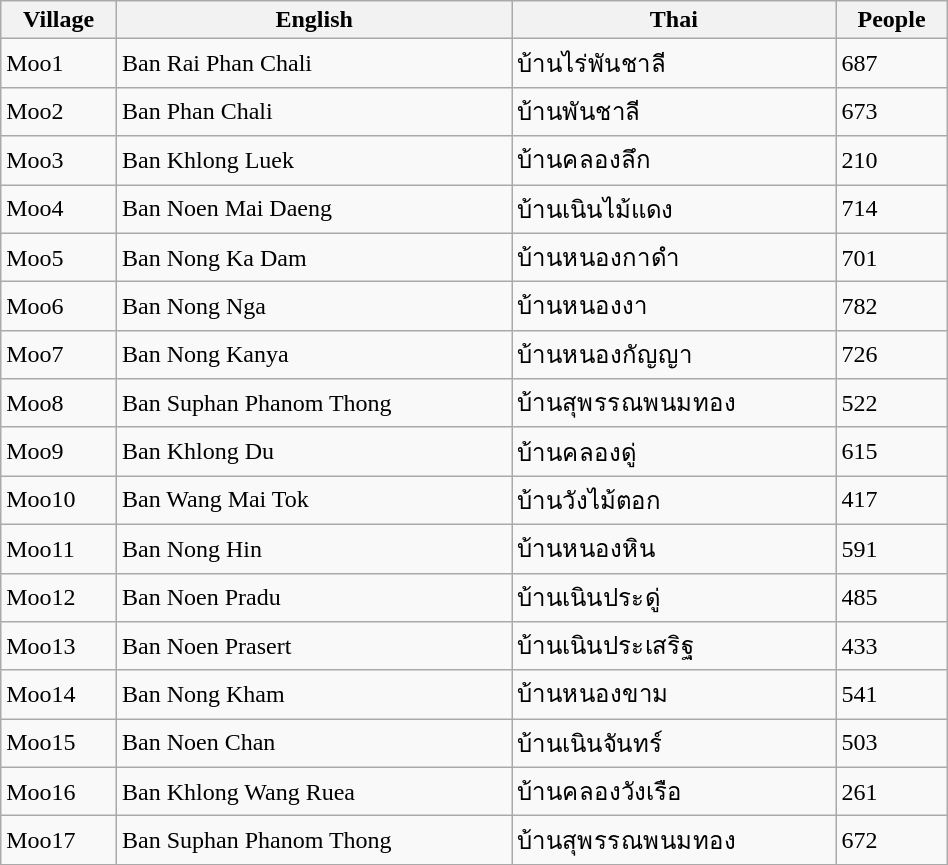<table class="wikitable" style="width:50%;">
<tr>
<th>Village</th>
<th>English</th>
<th>Thai</th>
<th>People</th>
</tr>
<tr>
<td>Moo1</td>
<td>Ban Rai Phan Chali</td>
<td>บ้านไร่พันชาลี</td>
<td>687</td>
</tr>
<tr>
<td>Moo2</td>
<td>Ban Phan Chali</td>
<td>บ้านพันชาลี</td>
<td>673</td>
</tr>
<tr>
<td>Moo3</td>
<td>Ban Khlong Luek</td>
<td>บ้านคลองลึก</td>
<td>210</td>
</tr>
<tr>
<td>Moo4</td>
<td>Ban Noen Mai Daeng</td>
<td>บ้านเนินไม้แดง</td>
<td>714</td>
</tr>
<tr>
<td>Moo5</td>
<td>Ban Nong Ka Dam</td>
<td>บ้านหนองกาดำ</td>
<td>701</td>
</tr>
<tr>
<td>Moo6</td>
<td>Ban Nong Nga</td>
<td>บ้านหนองงา</td>
<td>782</td>
</tr>
<tr>
<td>Moo7</td>
<td>Ban Nong Kanya</td>
<td>บ้านหนองกัญญา</td>
<td>726</td>
</tr>
<tr>
<td>Moo8</td>
<td>Ban Suphan Phanom Thong</td>
<td>บ้านสุพรรณพนมทอง</td>
<td>522</td>
</tr>
<tr>
<td>Moo9</td>
<td>Ban Khlong Du</td>
<td>บ้านคลองดู่</td>
<td>615</td>
</tr>
<tr>
<td>Moo10</td>
<td>Ban Wang Mai Tok</td>
<td>บ้านวังไม้ตอก</td>
<td>417</td>
</tr>
<tr>
<td>Moo11</td>
<td>Ban Nong Hin</td>
<td>บ้านหนองหิน</td>
<td>591</td>
</tr>
<tr>
<td>Moo12</td>
<td>Ban Noen Pradu</td>
<td>บ้านเนินประดู่</td>
<td>485</td>
</tr>
<tr>
<td>Moo13</td>
<td>Ban Noen Prasert</td>
<td>บ้านเนินประเสริฐ</td>
<td>433</td>
</tr>
<tr>
<td>Moo14</td>
<td>Ban Nong Kham</td>
<td>บ้านหนองขาม</td>
<td>541</td>
</tr>
<tr>
<td>Moo15</td>
<td>Ban Noen Chan</td>
<td>บ้านเนินจันทร์</td>
<td>503</td>
</tr>
<tr>
<td>Moo16</td>
<td>Ban Khlong Wang Ruea</td>
<td>บ้านคลองวังเรือ</td>
<td>261</td>
</tr>
<tr>
<td>Moo17</td>
<td>Ban Suphan Phanom Thong</td>
<td>บ้านสุพรรณพนมทอง</td>
<td>672</td>
</tr>
</table>
